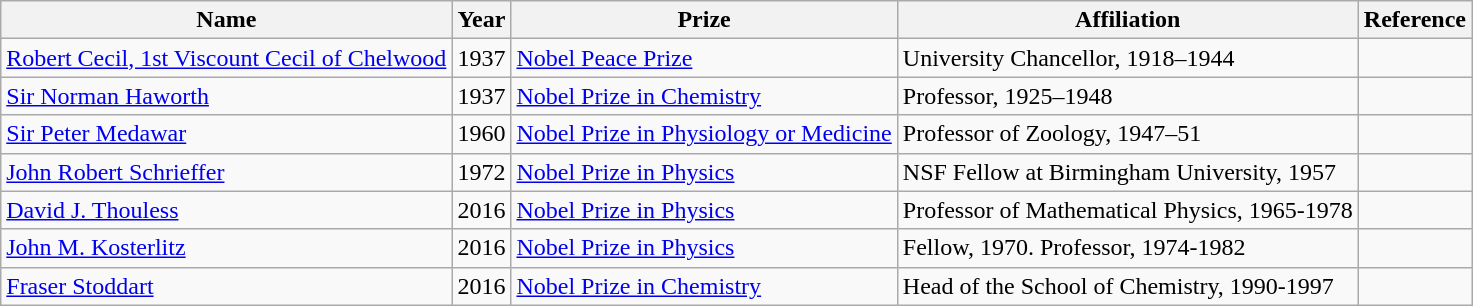<table class="wikitable">
<tr>
<th>Name</th>
<th>Year</th>
<th>Prize</th>
<th>Affiliation</th>
<th>Reference</th>
</tr>
<tr>
<td><a href='#'>Robert Cecil, 1st Viscount Cecil of Chelwood</a></td>
<td>1937</td>
<td><a href='#'>Nobel Peace Prize</a></td>
<td>University Chancellor, 1918–1944</td>
<td></td>
</tr>
<tr>
<td><a href='#'>Sir Norman Haworth</a></td>
<td>1937</td>
<td><a href='#'>Nobel Prize in Chemistry</a></td>
<td>Professor, 1925–1948</td>
<td></td>
</tr>
<tr>
<td><a href='#'>Sir Peter Medawar</a></td>
<td>1960</td>
<td><a href='#'>Nobel Prize in Physiology or Medicine</a></td>
<td>Professor of Zoology, 1947–51</td>
<td></td>
</tr>
<tr>
<td><a href='#'>John Robert Schrieffer</a></td>
<td>1972</td>
<td><a href='#'>Nobel Prize in Physics</a></td>
<td>NSF Fellow at Birmingham University, 1957</td>
<td></td>
</tr>
<tr>
<td><a href='#'>David J. Thouless</a></td>
<td>2016</td>
<td><a href='#'>Nobel Prize in Physics</a></td>
<td>Professor of Mathematical Physics, 1965-1978</td>
<td></td>
</tr>
<tr>
<td><a href='#'>John M. Kosterlitz</a></td>
<td>2016</td>
<td><a href='#'>Nobel Prize in Physics</a></td>
<td>Fellow, 1970. Professor, 1974-1982</td>
<td></td>
</tr>
<tr>
<td><a href='#'>Fraser Stoddart</a></td>
<td>2016</td>
<td><a href='#'>Nobel Prize in Chemistry</a></td>
<td>Head of the School of Chemistry, 1990-1997</td>
<td></td>
</tr>
</table>
